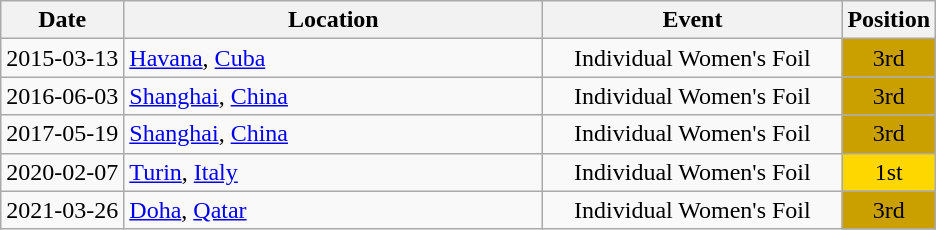<table class="wikitable" style="text-align:center;">
<tr>
<th>Date</th>
<th style="width:17em">Location</th>
<th style="width:12em">Event</th>
<th>Position</th>
</tr>
<tr>
<td>2015-03-13</td>
<td rowspan="1" align="left"> <a href='#'>Havana</a>, <a href='#'>Cuba</a></td>
<td>Individual Women's Foil</td>
<td bgcolor="caramel">3rd</td>
</tr>
<tr>
<td>2016-06-03</td>
<td rowspan="1" align="left"> <a href='#'>Shanghai</a>, <a href='#'>China</a></td>
<td>Individual Women's Foil</td>
<td bgcolor="caramel">3rd</td>
</tr>
<tr>
<td>2017-05-19</td>
<td rowspan="1" align="left"> <a href='#'>Shanghai</a>, <a href='#'>China</a></td>
<td>Individual Women's Foil</td>
<td bgcolor="caramel">3rd</td>
</tr>
<tr>
<td>2020-02-07</td>
<td rowspan="1" align="left"> <a href='#'>Turin</a>, <a href='#'>Italy</a></td>
<td>Individual Women's Foil</td>
<td bgcolor="gold">1st</td>
</tr>
<tr>
<td>2021-03-26</td>
<td rowspan="1" align="left"> <a href='#'>Doha</a>, <a href='#'>Qatar</a></td>
<td>Individual Women's Foil</td>
<td bgcolor="caramel">3rd</td>
</tr>
</table>
